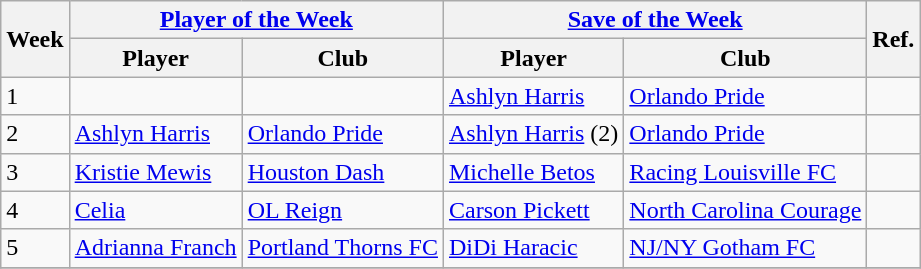<table class="wikitable">
<tr>
<th rowspan="2">Week</th>
<th colspan="2"><a href='#'>Player of the Week</a></th>
<th colspan="2"><a href='#'>Save of the Week</a></th>
<th rowspan="2">Ref.</th>
</tr>
<tr>
<th>Player</th>
<th>Club</th>
<th>Player</th>
<th>Club</th>
</tr>
<tr>
<td>1</td>
<td></td>
<td></td>
<td> <a href='#'>Ashlyn Harris</a></td>
<td><a href='#'>Orlando Pride</a></td>
<td></td>
</tr>
<tr>
<td>2</td>
<td> <a href='#'>Ashlyn Harris</a></td>
<td><a href='#'>Orlando Pride</a></td>
<td> <a href='#'>Ashlyn Harris</a> (2)</td>
<td><a href='#'>Orlando Pride</a></td>
<td></td>
</tr>
<tr>
<td>3</td>
<td> <a href='#'>Kristie Mewis</a></td>
<td><a href='#'>Houston Dash</a></td>
<td> <a href='#'>Michelle Betos</a></td>
<td><a href='#'>Racing Louisville FC</a></td>
<td></td>
</tr>
<tr>
<td>4</td>
<td> <a href='#'>Celia</a></td>
<td><a href='#'>OL Reign</a></td>
<td> <a href='#'>Carson Pickett</a></td>
<td><a href='#'>North Carolina Courage</a></td>
<td></td>
</tr>
<tr>
<td>5</td>
<td> <a href='#'>Adrianna Franch</a></td>
<td><a href='#'>Portland Thorns FC</a></td>
<td> <a href='#'>DiDi Haracic</a></td>
<td><a href='#'>NJ/NY Gotham FC</a></td>
<td></td>
</tr>
<tr>
</tr>
</table>
